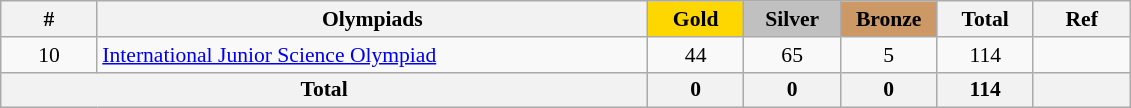<table class="wikitable sortable" style="text-align:center; font-size:90%;">
<tr>
<th style="width:4em;">#</th>
<th style="width:25em;">Olympiads</th>
<th style="width:4em; background:gold;">Gold</th>
<th style="width:4em; background:silver;">Silver</th>
<th style="width:4em; background:#cc9966;">Bronze</th>
<th style="width:4em;">Total</th>
<th style="width:4em;">Ref</th>
</tr>
<tr>
<td>10</td>
<td align=left><a href='#'>International Junior Science Olympiad</a></td>
<td>44</td>
<td>65</td>
<td>5</td>
<td>114</td>
<td></td>
</tr>
<tr>
<th colspan=2>Total</th>
<th>0</th>
<th>0</th>
<th>0</th>
<th>114</th>
<th></th>
</tr>
</table>
